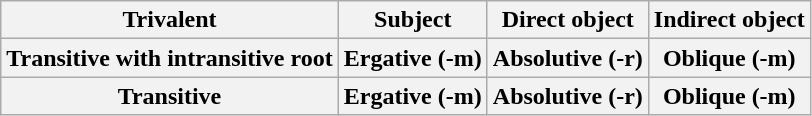<table class="wikitable">
<tr>
<th>Trivalent</th>
<th>Subject</th>
<th>Direct object</th>
<th>Indirect object</th>
</tr>
<tr>
<th>Transitive with intransitive root</th>
<th>Ergative (-m)</th>
<th>Absolutive (-r)</th>
<th>Oblique (-m)</th>
</tr>
<tr>
<th>Transitive</th>
<th>Ergative (-m)</th>
<th>Absolutive (-r)</th>
<th>Oblique (-m)</th>
</tr>
</table>
